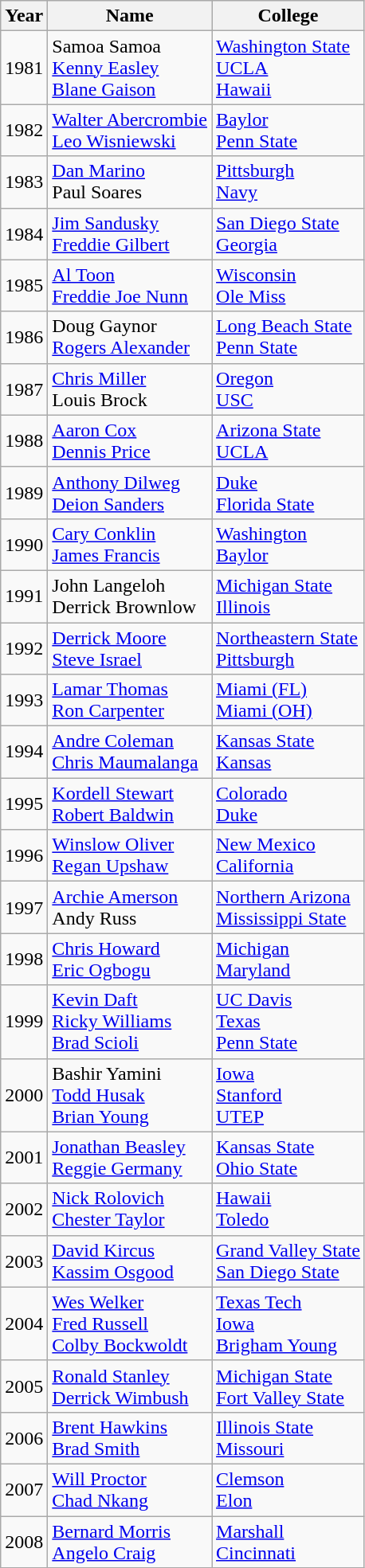<table class="wikitable">
<tr>
<th>Year</th>
<th>Name</th>
<th>College</th>
</tr>
<tr>
<td>1981</td>
<td>Samoa Samoa<br><a href='#'>Kenny Easley</a><br><a href='#'>Blane Gaison</a></td>
<td><a href='#'>Washington State</a><br><a href='#'>UCLA</a><br><a href='#'>Hawaii</a></td>
</tr>
<tr>
<td>1982</td>
<td><a href='#'>Walter Abercrombie</a><br><a href='#'>Leo Wisniewski</a></td>
<td><a href='#'>Baylor</a><br><a href='#'>Penn State</a></td>
</tr>
<tr>
<td>1983</td>
<td><a href='#'>Dan Marino</a><br>Paul Soares</td>
<td><a href='#'>Pittsburgh</a><br><a href='#'>Navy</a></td>
</tr>
<tr>
<td>1984</td>
<td><a href='#'>Jim Sandusky</a><br><a href='#'>Freddie Gilbert</a></td>
<td><a href='#'>San Diego State</a><br><a href='#'>Georgia</a></td>
</tr>
<tr>
<td>1985</td>
<td><a href='#'>Al Toon</a><br><a href='#'>Freddie Joe Nunn</a></td>
<td><a href='#'>Wisconsin</a><br><a href='#'>Ole Miss</a></td>
</tr>
<tr>
<td>1986</td>
<td>Doug Gaynor<br><a href='#'>Rogers Alexander</a></td>
<td><a href='#'>Long Beach State</a><br><a href='#'>Penn State</a></td>
</tr>
<tr>
<td>1987</td>
<td><a href='#'>Chris Miller</a><br>Louis Brock</td>
<td><a href='#'>Oregon</a><br><a href='#'>USC</a></td>
</tr>
<tr>
<td>1988</td>
<td><a href='#'>Aaron Cox</a><br><a href='#'>Dennis Price</a></td>
<td><a href='#'>Arizona State</a><br><a href='#'>UCLA</a></td>
</tr>
<tr>
<td>1989</td>
<td><a href='#'>Anthony Dilweg</a><br><a href='#'>Deion Sanders</a></td>
<td><a href='#'>Duke</a><br><a href='#'>Florida State</a></td>
</tr>
<tr>
<td>1990</td>
<td><a href='#'>Cary Conklin</a><br><a href='#'>James Francis</a></td>
<td><a href='#'>Washington</a><br><a href='#'>Baylor</a></td>
</tr>
<tr>
<td>1991</td>
<td>John Langeloh<br>Derrick Brownlow</td>
<td><a href='#'>Michigan State</a><br><a href='#'>Illinois</a></td>
</tr>
<tr>
<td>1992</td>
<td><a href='#'>Derrick Moore</a><br><a href='#'>Steve Israel</a></td>
<td><a href='#'>Northeastern State</a><br><a href='#'>Pittsburgh</a></td>
</tr>
<tr>
<td>1993</td>
<td><a href='#'>Lamar Thomas</a><br><a href='#'>Ron Carpenter</a></td>
<td><a href='#'>Miami (FL)</a><br><a href='#'>Miami (OH)</a></td>
</tr>
<tr>
<td>1994</td>
<td><a href='#'>Andre Coleman</a><br><a href='#'>Chris Maumalanga</a></td>
<td><a href='#'>Kansas State</a><br><a href='#'>Kansas</a></td>
</tr>
<tr>
<td>1995</td>
<td><a href='#'>Kordell Stewart</a><br><a href='#'>Robert Baldwin</a></td>
<td><a href='#'>Colorado</a><br><a href='#'>Duke</a></td>
</tr>
<tr>
<td>1996</td>
<td><a href='#'>Winslow Oliver</a><br><a href='#'>Regan Upshaw</a></td>
<td><a href='#'>New Mexico</a><br><a href='#'>California</a></td>
</tr>
<tr>
<td>1997</td>
<td><a href='#'>Archie Amerson</a><br>Andy Russ</td>
<td><a href='#'>Northern Arizona</a><br><a href='#'>Mississippi State</a></td>
</tr>
<tr>
<td>1998</td>
<td><a href='#'>Chris Howard</a><br><a href='#'>Eric Ogbogu</a></td>
<td><a href='#'>Michigan</a><br><a href='#'>Maryland</a></td>
</tr>
<tr>
<td>1999</td>
<td><a href='#'>Kevin Daft</a><br><a href='#'>Ricky Williams</a><br><a href='#'>Brad Scioli</a></td>
<td><a href='#'>UC Davis</a><br><a href='#'>Texas</a><br><a href='#'>Penn State</a></td>
</tr>
<tr>
<td>2000</td>
<td>Bashir Yamini<br><a href='#'>Todd Husak</a><br><a href='#'>Brian Young</a></td>
<td><a href='#'>Iowa</a><br><a href='#'>Stanford</a><br><a href='#'>UTEP</a></td>
</tr>
<tr>
<td>2001</td>
<td><a href='#'>Jonathan Beasley</a><br><a href='#'>Reggie Germany</a></td>
<td><a href='#'>Kansas State</a><br><a href='#'>Ohio State</a></td>
</tr>
<tr>
<td>2002</td>
<td><a href='#'>Nick Rolovich</a><br><a href='#'>Chester Taylor</a></td>
<td><a href='#'>Hawaii</a><br><a href='#'>Toledo</a></td>
</tr>
<tr>
<td>2003</td>
<td><a href='#'>David Kircus</a><br><a href='#'>Kassim Osgood</a></td>
<td><a href='#'>Grand Valley State</a><br><a href='#'>San Diego State</a></td>
</tr>
<tr>
<td>2004</td>
<td><a href='#'>Wes Welker</a><br><a href='#'>Fred Russell</a><br><a href='#'>Colby Bockwoldt</a></td>
<td><a href='#'>Texas Tech</a><br><a href='#'>Iowa</a><br><a href='#'>Brigham Young</a></td>
</tr>
<tr>
<td>2005</td>
<td><a href='#'>Ronald Stanley</a><br><a href='#'>Derrick Wimbush</a></td>
<td><a href='#'>Michigan State</a><br><a href='#'>Fort Valley State</a></td>
</tr>
<tr>
<td>2006</td>
<td><a href='#'>Brent Hawkins</a><br><a href='#'>Brad Smith</a></td>
<td><a href='#'>Illinois State</a><br><a href='#'>Missouri</a></td>
</tr>
<tr>
<td>2007</td>
<td><a href='#'>Will Proctor</a><br><a href='#'>Chad Nkang</a></td>
<td><a href='#'>Clemson</a><br><a href='#'>Elon</a></td>
</tr>
<tr>
<td>2008</td>
<td><a href='#'>Bernard Morris</a><br><a href='#'>Angelo Craig</a></td>
<td><a href='#'>Marshall</a><br><a href='#'>Cincinnati</a></td>
</tr>
</table>
